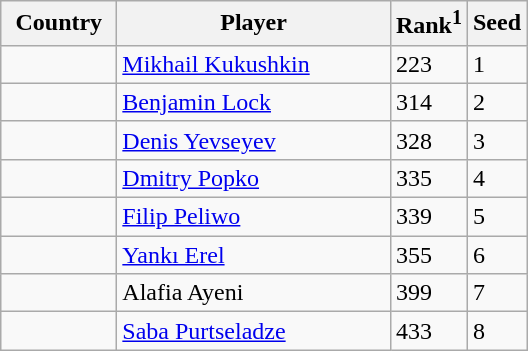<table class="sortable wikitable">
<tr>
<th width="70">Country</th>
<th width="175">Player</th>
<th>Rank<sup>1</sup></th>
<th>Seed</th>
</tr>
<tr>
<td></td>
<td><a href='#'>Mikhail Kukushkin</a></td>
<td>223</td>
<td>1</td>
</tr>
<tr>
<td></td>
<td><a href='#'>Benjamin Lock</a></td>
<td>314</td>
<td>2</td>
</tr>
<tr>
<td></td>
<td><a href='#'>Denis Yevseyev</a></td>
<td>328</td>
<td>3</td>
</tr>
<tr>
<td></td>
<td><a href='#'>Dmitry Popko</a></td>
<td>335</td>
<td>4</td>
</tr>
<tr>
<td></td>
<td><a href='#'>Filip Peliwo</a></td>
<td>339</td>
<td>5</td>
</tr>
<tr>
<td></td>
<td><a href='#'>Yankı Erel</a></td>
<td>355</td>
<td>6</td>
</tr>
<tr>
<td></td>
<td>Alafia Ayeni</td>
<td>399</td>
<td>7</td>
</tr>
<tr>
<td></td>
<td><a href='#'>Saba Purtseladze</a></td>
<td>433</td>
<td>8</td>
</tr>
</table>
